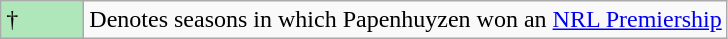<table class="wikitable">
<tr>
<td style="background:#afe6ba; width:3em;">†</td>
<td>Denotes seasons in which Papenhuyzen won an <a href='#'>NRL Premiership</a></td>
</tr>
</table>
